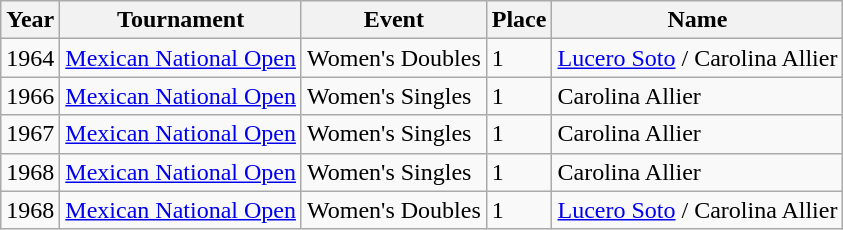<table class="wikitable">
<tr>
<th>Year</th>
<th>Tournament</th>
<th>Event</th>
<th>Place</th>
<th>Name</th>
</tr>
<tr>
<td>1964</td>
<td><a href='#'>Mexican National Open</a></td>
<td>Women's Doubles</td>
<td>1</td>
<td><a href='#'>Lucero Soto</a> / Carolina Allier</td>
</tr>
<tr>
<td>1966</td>
<td><a href='#'>Mexican National Open</a></td>
<td>Women's Singles</td>
<td>1</td>
<td>Carolina Allier</td>
</tr>
<tr>
<td>1967</td>
<td><a href='#'>Mexican National Open</a></td>
<td>Women's Singles</td>
<td>1</td>
<td>Carolina Allier</td>
</tr>
<tr>
<td>1968</td>
<td><a href='#'>Mexican National Open</a></td>
<td>Women's Singles</td>
<td>1</td>
<td>Carolina Allier</td>
</tr>
<tr>
<td>1968</td>
<td><a href='#'>Mexican National Open</a></td>
<td>Women's Doubles</td>
<td>1</td>
<td><a href='#'>Lucero Soto</a> / Carolina Allier</td>
</tr>
</table>
